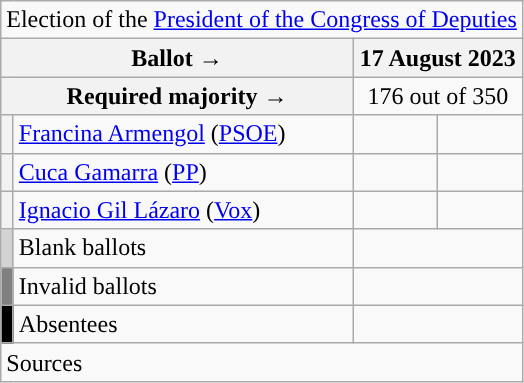<table class="wikitable" style="text-align:center;">
<tr>
<td colspan="4" align="center">Election of the <a href='#'>President of the Congress of Deputies</a></td>
</tr>
<tr>
<th colspan="2" width="225px">Ballot →</th>
<th colspan="2">17 August 2023</th>
</tr>
<tr>
<th colspan="2">Required majority →</th>
<td colspan="2">176 out of 350</td>
</tr>
<tr>
<th width="1px" style="background:"></th>
<td align="left"><a href='#'>Francina Armengol</a> (<a href='#'>PSOE</a>)</td>
<td></td>
<td></td>
</tr>
<tr>
<th style="color:inherit;background:"></th>
<td align="left"><a href='#'>Cuca Gamarra</a> (<a href='#'>PP</a>)</td>
<td></td>
<td></td>
</tr>
<tr>
<th style="color:inherit;background:"></th>
<td align="left"><a href='#'>Ignacio Gil Lázaro</a> (<a href='#'>Vox</a>)</td>
<td></td>
<td></td>
</tr>
<tr>
<th style="color:inherit;background:lightgray;"></th>
<td align="left">Blank ballots</td>
<td colspan="2"></td>
</tr>
<tr>
<th style="color:inherit;background:gray;"></th>
<td align="left">Invalid ballots</td>
<td colspan="2"></td>
</tr>
<tr>
<th style="color:inherit;background:black;"></th>
<td align="left">Absentees</td>
<td colspan="2"></td>
</tr>
<tr>
<td align="left" colspan="4">Sources</td>
</tr>
</table>
